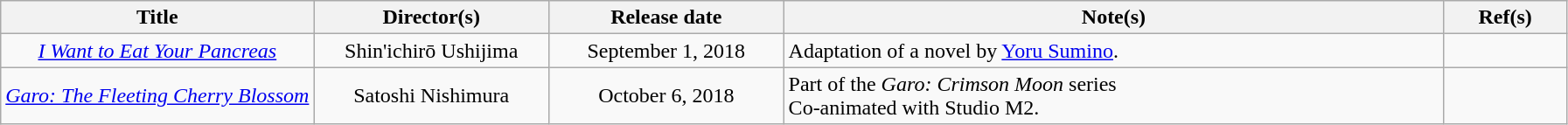<table class="wikitable sortable" style="text-align:center; margin=auto; ">
<tr>
<th scope="col" width=20%>Title</th>
<th scope="col" width=15%>Director(s)</th>
<th scope="col" width=15%>Release date</th>
<th scope="col" class="unsortable">Note(s)</th>
<th scope="col" class="unsortable">Ref(s)</th>
</tr>
<tr>
<td><em><a href='#'>I Want to Eat Your Pancreas</a></em></td>
<td>Shin'ichirō Ushijima</td>
<td>September 1, 2018</td>
<td style="text-align:left;">Adaptation of a novel by <a href='#'>Yoru Sumino</a>.</td>
<td></td>
</tr>
<tr>
<td><em><a href='#'>Garo: The Fleeting Cherry Blossom</a></em></td>
<td>Satoshi Nishimura</td>
<td>October 6, 2018</td>
<td style="text-align:left;">Part of the <em>Garo: Crimson Moon</em> series<br>Co-animated with Studio M2.</td>
<td></td>
</tr>
</table>
